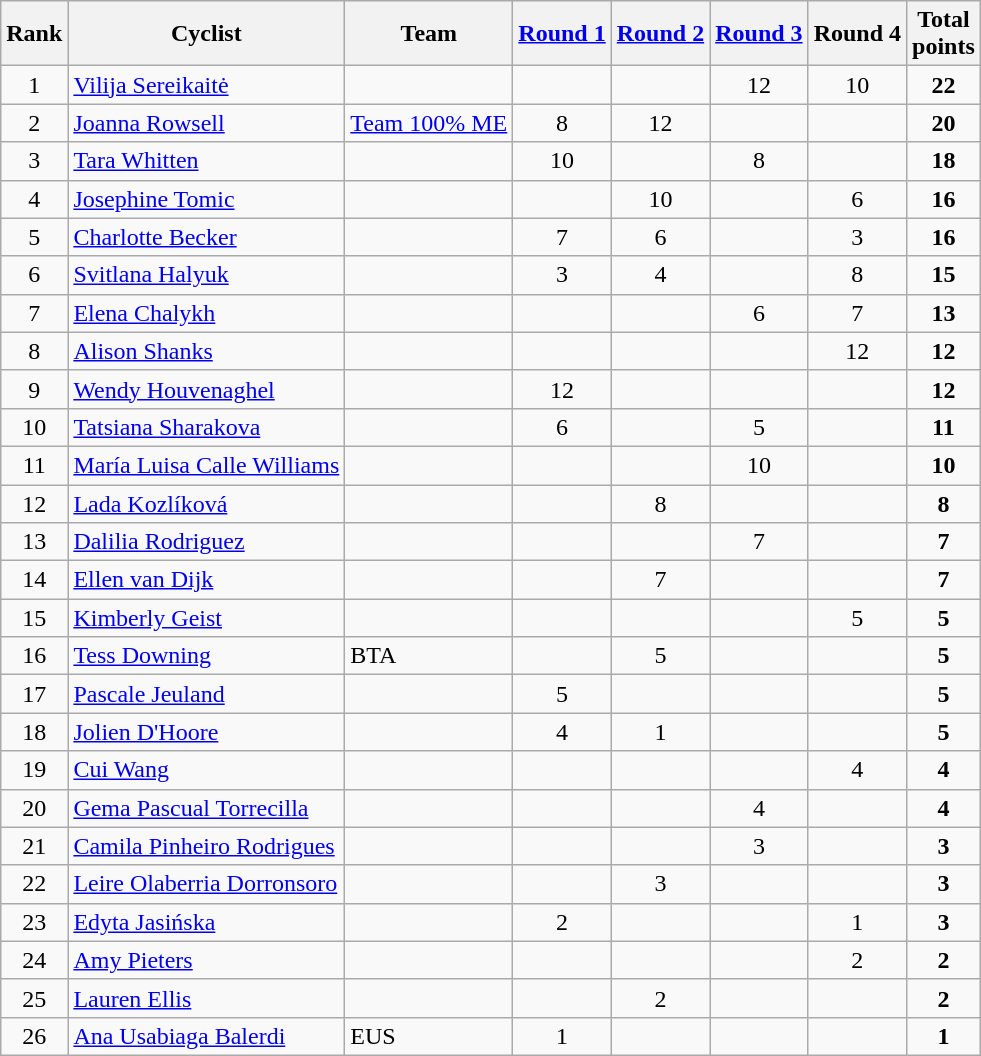<table class=wikitable sortable style=text-align:center;>
<tr>
<th>Rank</th>
<th class=unsortable>Cyclist</th>
<th>Team</th>
<th><a href='#'>Round 1</a></th>
<th><a href='#'>Round 2</a></th>
<th><a href='#'>Round 3</a></th>
<th>Round 4</th>
<th>Total<br>points</th>
</tr>
<tr>
<td align=center>1</td>
<td align=left><a href='#'>Vilija Sereikaitė</a></td>
<td align=left></td>
<td></td>
<td></td>
<td>12</td>
<td>10</td>
<td><strong>22</strong></td>
</tr>
<tr>
<td align=center>2</td>
<td align=left><a href='#'>Joanna Rowsell</a></td>
<td align=left><a href='#'>Team 100% ME</a></td>
<td>8</td>
<td>12</td>
<td></td>
<td></td>
<td><strong>20</strong></td>
</tr>
<tr>
<td align=center>3</td>
<td align=left><a href='#'>Tara Whitten</a></td>
<td align=left></td>
<td>10</td>
<td></td>
<td>8</td>
<td></td>
<td><strong>18</strong></td>
</tr>
<tr>
<td align=center>4</td>
<td align=left><a href='#'>Josephine Tomic</a></td>
<td align=left></td>
<td></td>
<td>10</td>
<td></td>
<td>6</td>
<td><strong>16</strong></td>
</tr>
<tr>
<td align=center>5</td>
<td align=left><a href='#'>Charlotte Becker</a></td>
<td align=left></td>
<td>7</td>
<td>6</td>
<td></td>
<td>3</td>
<td><strong>16</strong></td>
</tr>
<tr>
<td align=center>6</td>
<td align=left><a href='#'>Svitlana Halyuk</a></td>
<td align=left></td>
<td>3</td>
<td>4</td>
<td></td>
<td>8</td>
<td><strong>15</strong></td>
</tr>
<tr>
<td align=center>7</td>
<td align=left><a href='#'>Elena Chalykh</a></td>
<td align=left></td>
<td></td>
<td></td>
<td>6</td>
<td>7</td>
<td><strong>13</strong></td>
</tr>
<tr>
<td align=center>8</td>
<td align=left><a href='#'>Alison Shanks</a></td>
<td align=left></td>
<td></td>
<td></td>
<td></td>
<td>12</td>
<td><strong>12</strong></td>
</tr>
<tr>
<td align=center>9</td>
<td align=left><a href='#'>Wendy Houvenaghel</a></td>
<td align=left></td>
<td>12</td>
<td></td>
<td></td>
<td></td>
<td><strong>12</strong></td>
</tr>
<tr>
<td align=center>10</td>
<td align=left><a href='#'>Tatsiana Sharakova</a></td>
<td align=left></td>
<td>6</td>
<td></td>
<td>5</td>
<td></td>
<td><strong>11</strong></td>
</tr>
<tr>
<td align=center>11</td>
<td align=left><a href='#'>María Luisa Calle Williams</a></td>
<td align=left></td>
<td></td>
<td></td>
<td>10</td>
<td></td>
<td><strong>10</strong></td>
</tr>
<tr>
<td align=center>12</td>
<td align=left><a href='#'>Lada Kozlíková</a></td>
<td align=left></td>
<td></td>
<td>8</td>
<td></td>
<td></td>
<td><strong>8</strong></td>
</tr>
<tr>
<td align=center>13</td>
<td align=left><a href='#'>Dalilia Rodriguez</a></td>
<td align=left></td>
<td></td>
<td></td>
<td>7</td>
<td></td>
<td><strong>7</strong></td>
</tr>
<tr>
<td align=center>14</td>
<td align=left><a href='#'>Ellen van Dijk</a></td>
<td align=left></td>
<td></td>
<td>7</td>
<td></td>
<td></td>
<td><strong>7</strong></td>
</tr>
<tr>
<td align=center>15</td>
<td align=left><a href='#'>Kimberly Geist</a></td>
<td align=left></td>
<td></td>
<td></td>
<td></td>
<td>5</td>
<td><strong>5</strong></td>
</tr>
<tr>
<td align=center>16</td>
<td align=left><a href='#'>Tess Downing</a></td>
<td align=left>BTA</td>
<td></td>
<td>5</td>
<td></td>
<td></td>
<td><strong>5</strong></td>
</tr>
<tr>
<td align=center>17</td>
<td align=left><a href='#'>Pascale Jeuland</a></td>
<td align=left></td>
<td>5</td>
<td></td>
<td></td>
<td></td>
<td><strong>5</strong></td>
</tr>
<tr>
<td align=center>18</td>
<td align=left><a href='#'>Jolien D'Hoore</a></td>
<td align=left></td>
<td>4</td>
<td>1</td>
<td></td>
<td></td>
<td><strong>5</strong></td>
</tr>
<tr>
<td align=center>19</td>
<td align=left><a href='#'>Cui Wang</a></td>
<td align=left></td>
<td></td>
<td></td>
<td></td>
<td>4</td>
<td><strong>4</strong></td>
</tr>
<tr>
<td align=center>20</td>
<td align=left><a href='#'>Gema Pascual Torrecilla</a></td>
<td align=left></td>
<td></td>
<td></td>
<td>4</td>
<td></td>
<td><strong>4</strong></td>
</tr>
<tr>
<td align=center>21</td>
<td align=left><a href='#'>Camila Pinheiro Rodrigues</a></td>
<td align=left></td>
<td></td>
<td></td>
<td>3</td>
<td></td>
<td><strong>3</strong></td>
</tr>
<tr>
<td align=center>22</td>
<td align=left><a href='#'>Leire Olaberria Dorronsoro</a></td>
<td align=left></td>
<td></td>
<td>3</td>
<td></td>
<td></td>
<td><strong>3</strong></td>
</tr>
<tr>
<td align=center>23</td>
<td align=left><a href='#'>Edyta Jasińska</a></td>
<td align=left></td>
<td>2</td>
<td></td>
<td></td>
<td>1</td>
<td><strong>3</strong></td>
</tr>
<tr>
<td align=center>24</td>
<td align=left><a href='#'>Amy Pieters</a></td>
<td align=left></td>
<td></td>
<td></td>
<td></td>
<td>2</td>
<td><strong>2</strong></td>
</tr>
<tr>
<td align=center>25</td>
<td align=left><a href='#'>Lauren Ellis</a></td>
<td align=left></td>
<td></td>
<td>2</td>
<td></td>
<td></td>
<td><strong>2</strong></td>
</tr>
<tr>
<td align=center>26</td>
<td align=left><a href='#'>Ana Usabiaga Balerdi</a></td>
<td align=left>EUS</td>
<td>1</td>
<td></td>
<td></td>
<td></td>
<td><strong>1</strong></td>
</tr>
</table>
